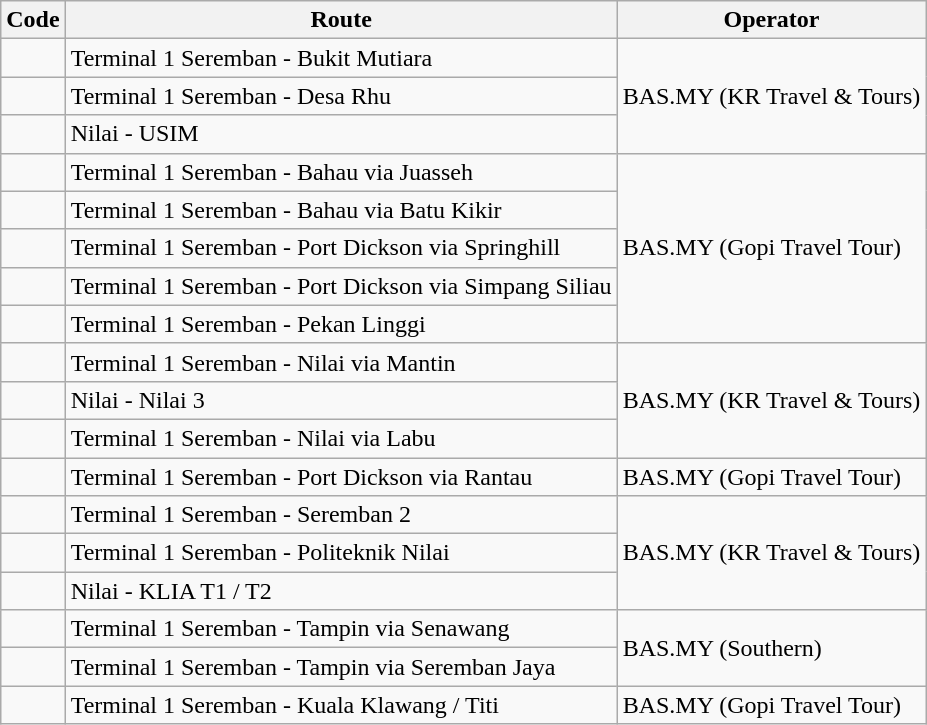<table class="wikitable sortable">
<tr>
<th>Code</th>
<th>Route</th>
<th>Operator</th>
</tr>
<tr>
<td></td>
<td>Terminal 1 Seremban - Bukit Mutiara</td>
<td rowspan="3">BAS.MY (KR Travel & Tours)</td>
</tr>
<tr>
<td></td>
<td>Terminal 1 Seremban - Desa Rhu</td>
</tr>
<tr>
<td></td>
<td>Nilai - USIM</td>
</tr>
<tr>
<td></td>
<td>Terminal 1 Seremban - Bahau via Juasseh</td>
<td rowspan="5">BAS.MY (Gopi Travel Tour)</td>
</tr>
<tr>
<td></td>
<td>Terminal 1 Seremban - Bahau via Batu Kikir</td>
</tr>
<tr>
<td></td>
<td>Terminal 1 Seremban - Port Dickson via Springhill</td>
</tr>
<tr>
<td></td>
<td>Terminal 1 Seremban - Port Dickson via Simpang Siliau</td>
</tr>
<tr>
<td></td>
<td>Terminal 1 Seremban - Pekan Linggi</td>
</tr>
<tr>
<td></td>
<td>Terminal 1 Seremban - Nilai via Mantin</td>
<td rowspan="3">BAS.MY (KR Travel & Tours)</td>
</tr>
<tr>
<td></td>
<td>Nilai - Nilai 3</td>
</tr>
<tr>
<td></td>
<td>Terminal 1 Seremban - Nilai via Labu</td>
</tr>
<tr>
<td></td>
<td>Terminal 1 Seremban - Port Dickson via Rantau</td>
<td>BAS.MY (Gopi Travel Tour)</td>
</tr>
<tr>
<td></td>
<td>Terminal 1 Seremban - Seremban 2</td>
<td rowspan="3">BAS.MY (KR Travel & Tours)</td>
</tr>
<tr>
<td></td>
<td>Terminal 1 Seremban - Politeknik Nilai</td>
</tr>
<tr>
<td></td>
<td>Nilai - KLIA T1 / T2</td>
</tr>
<tr>
<td></td>
<td>Terminal 1 Seremban - Tampin via Senawang</td>
<td rowspan="2">BAS.MY (Southern)</td>
</tr>
<tr>
<td></td>
<td>Terminal 1 Seremban - Tampin via Seremban Jaya</td>
</tr>
<tr>
<td></td>
<td>Terminal 1 Seremban - Kuala Klawang / Titi</td>
<td>BAS.MY (Gopi Travel Tour)</td>
</tr>
</table>
